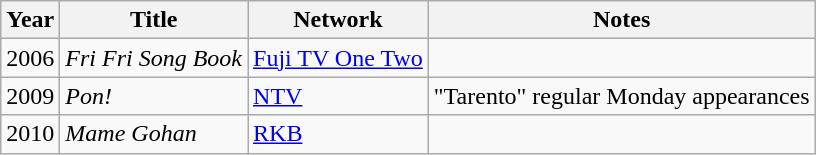<table class="wikitable">
<tr>
<th>Year</th>
<th>Title</th>
<th>Network</th>
<th>Notes</th>
</tr>
<tr>
<td>2006</td>
<td><em>Fri Fri Song Book</em></td>
<td><a href='#'>Fuji TV One Two</a></td>
<td></td>
</tr>
<tr>
<td>2009</td>
<td><em>Pon!</em></td>
<td><a href='#'>NTV</a></td>
<td>"Tarento" regular Monday appearances</td>
</tr>
<tr>
<td>2010</td>
<td><em>Mame Gohan</em></td>
<td><a href='#'>RKB</a></td>
<td></td>
</tr>
</table>
